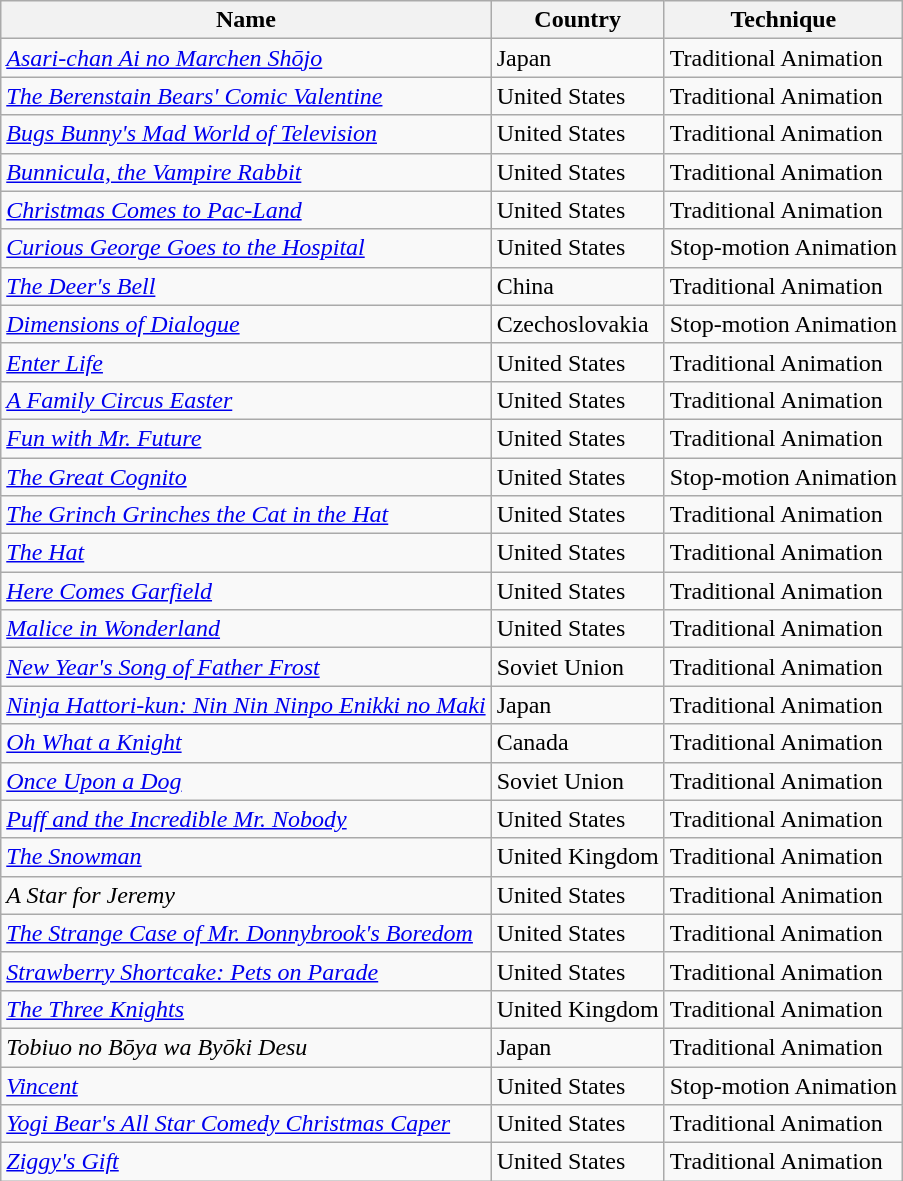<table class="wikitable sortable">
<tr>
<th>Name</th>
<th>Country</th>
<th>Technique</th>
</tr>
<tr>
<td><em><a href='#'>Asari-chan Ai no Marchen Shōjo</a></em></td>
<td>Japan</td>
<td>Traditional Animation</td>
</tr>
<tr>
<td><em><a href='#'>The Berenstain Bears' Comic Valentine</a></em></td>
<td>United States</td>
<td>Traditional Animation</td>
</tr>
<tr>
<td><em><a href='#'>Bugs Bunny's Mad World of Television</a></em></td>
<td>United States</td>
<td>Traditional Animation</td>
</tr>
<tr>
<td><em><a href='#'>Bunnicula, the Vampire Rabbit</a></em></td>
<td>United States</td>
<td>Traditional Animation</td>
</tr>
<tr>
<td><em><a href='#'>Christmas Comes to Pac-Land</a></em></td>
<td>United States</td>
<td>Traditional Animation</td>
</tr>
<tr>
<td><em><a href='#'>Curious George Goes to the Hospital</a></em></td>
<td>United States</td>
<td>Stop-motion Animation</td>
</tr>
<tr>
<td><em><a href='#'>The Deer's Bell</a></em></td>
<td>China</td>
<td>Traditional Animation</td>
</tr>
<tr>
<td><em><a href='#'>Dimensions of Dialogue</a></em></td>
<td>Czechoslovakia</td>
<td>Stop-motion Animation</td>
</tr>
<tr>
<td><em><a href='#'>Enter Life</a></em></td>
<td>United States</td>
<td>Traditional Animation</td>
</tr>
<tr>
<td><em><a href='#'>A Family Circus Easter</a></em></td>
<td>United States</td>
<td>Traditional Animation</td>
</tr>
<tr>
<td><em><a href='#'>Fun with Mr. Future</a></em></td>
<td>United States</td>
<td>Traditional Animation</td>
</tr>
<tr>
<td><em><a href='#'>The Great Cognito</a></em></td>
<td>United States</td>
<td>Stop-motion Animation</td>
</tr>
<tr>
<td><em><a href='#'>The Grinch Grinches the Cat in the Hat</a></em></td>
<td>United States</td>
<td>Traditional Animation</td>
</tr>
<tr>
<td><em><a href='#'>The Hat</a></em></td>
<td>United States</td>
<td>Traditional Animation</td>
</tr>
<tr>
<td><em><a href='#'>Here Comes Garfield</a></em></td>
<td>United States</td>
<td>Traditional Animation</td>
</tr>
<tr>
<td><em><a href='#'>Malice in Wonderland</a></em></td>
<td>United States</td>
<td>Traditional Animation</td>
</tr>
<tr>
<td><em><a href='#'>New Year's Song of Father Frost</a></em></td>
<td>Soviet Union</td>
<td>Traditional Animation</td>
</tr>
<tr>
<td><em><a href='#'>Ninja Hattori-kun: Nin Nin Ninpo Enikki no Maki</a></em></td>
<td>Japan</td>
<td>Traditional Animation</td>
</tr>
<tr>
<td><em><a href='#'>Oh What a Knight</a></em></td>
<td>Canada</td>
<td>Traditional Animation</td>
</tr>
<tr>
<td><em><a href='#'>Once Upon a Dog</a></em></td>
<td>Soviet Union</td>
<td>Traditional Animation</td>
</tr>
<tr>
<td><em><a href='#'>Puff and the Incredible Mr. Nobody</a></em></td>
<td>United States</td>
<td>Traditional Animation</td>
</tr>
<tr>
<td><em><a href='#'>The Snowman</a></em></td>
<td>United Kingdom</td>
<td>Traditional Animation</td>
</tr>
<tr>
<td><em>A Star for Jeremy</em></td>
<td>United States</td>
<td>Traditional Animation</td>
</tr>
<tr>
<td><em><a href='#'>The Strange Case of Mr. Donnybrook's Boredom</a></em></td>
<td>United States</td>
<td>Traditional Animation</td>
</tr>
<tr>
<td><em><a href='#'>Strawberry Shortcake: Pets on Parade</a></em></td>
<td>United States</td>
<td>Traditional Animation</td>
</tr>
<tr>
<td><em><a href='#'>The Three Knights</a></em></td>
<td>United Kingdom</td>
<td>Traditional Animation</td>
</tr>
<tr>
<td><em>Tobiuo no Bōya wa Byōki Desu</em></td>
<td>Japan</td>
<td>Traditional Animation</td>
</tr>
<tr>
<td><em><a href='#'>Vincent</a></em></td>
<td>United States</td>
<td>Stop-motion Animation</td>
</tr>
<tr>
<td><em><a href='#'>Yogi Bear's All Star Comedy Christmas Caper</a></em></td>
<td>United States</td>
<td>Traditional Animation</td>
</tr>
<tr>
<td><em><a href='#'>Ziggy's Gift</a></em></td>
<td>United States</td>
<td>Traditional Animation</td>
</tr>
</table>
